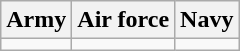<table class="wikitable">
<tr>
<th>Army</th>
<th>Air force</th>
<th>Navy</th>
</tr>
<tr align=center>
<td></td>
<td></td>
<td></td>
</tr>
</table>
